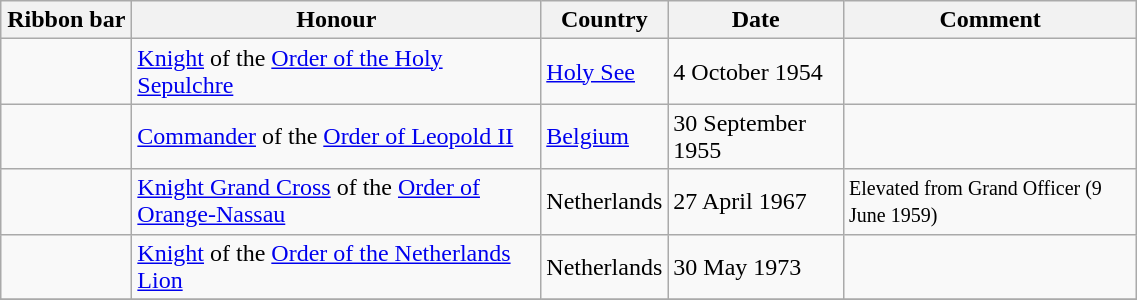<table class="wikitable" style="width:60%;">
<tr>
<th style="width:80px;">Ribbon bar</th>
<th>Honour</th>
<th>Country</th>
<th>Date</th>
<th>Comment</th>
</tr>
<tr>
<td></td>
<td><a href='#'>Knight</a> of the <a href='#'>Order of the Holy Sepulchre</a></td>
<td><a href='#'>Holy See</a></td>
<td>4 October 1954</td>
<td></td>
</tr>
<tr>
<td></td>
<td><a href='#'>Commander</a> of the <a href='#'>Order of Leopold II</a></td>
<td><a href='#'>Belgium</a></td>
<td>30 September 1955</td>
<td></td>
</tr>
<tr>
<td></td>
<td><a href='#'>Knight Grand Cross</a> of the <a href='#'>Order of Orange-Nassau</a></td>
<td>Netherlands</td>
<td>27 April 1967</td>
<td><small>Elevated from Grand Officer (9 June 1959)</small></td>
</tr>
<tr>
<td></td>
<td><a href='#'>Knight</a> of the <a href='#'>Order of the Netherlands Lion</a></td>
<td>Netherlands</td>
<td>30 May 1973</td>
<td></td>
</tr>
<tr>
</tr>
</table>
